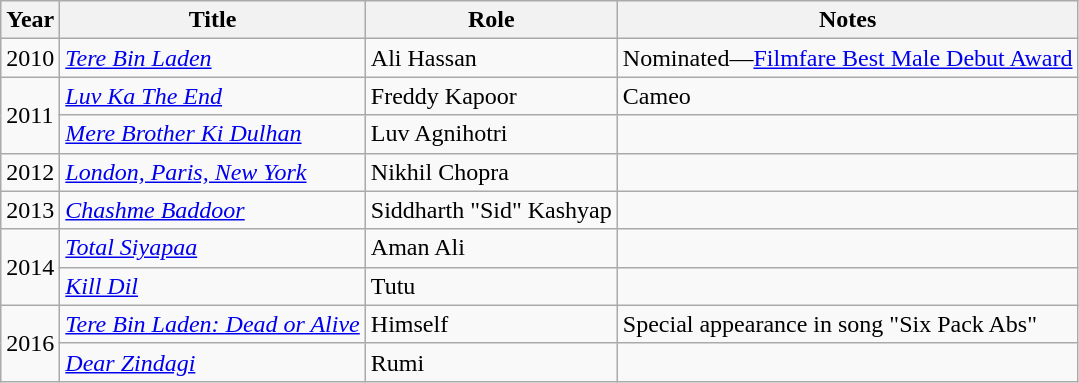<table class="wikitable">
<tr>
<th>Year</th>
<th>Title</th>
<th>Role</th>
<th>Notes</th>
</tr>
<tr>
<td>2010</td>
<td><em><a href='#'>Tere Bin Laden</a></em></td>
<td>Ali Hassan</td>
<td>Nominated—<a href='#'>Filmfare Best Male Debut Award</a></td>
</tr>
<tr>
<td rowspan="2">2011</td>
<td><em><a href='#'>Luv Ka The End</a></em></td>
<td>Freddy Kapoor</td>
<td>Cameo</td>
</tr>
<tr>
<td><em><a href='#'>Mere Brother Ki Dulhan</a></em></td>
<td>Luv Agnihotri</td>
<td></td>
</tr>
<tr>
<td>2012</td>
<td><em><a href='#'>London, Paris, New York</a></em></td>
<td>Nikhil Chopra</td>
<td></td>
</tr>
<tr>
<td>2013</td>
<td><em><a href='#'>Chashme Baddoor</a></em></td>
<td>Siddharth "Sid" Kashyap</td>
<td></td>
</tr>
<tr>
<td rowspan="2">2014</td>
<td><em><a href='#'>Total Siyapaa</a></em></td>
<td>Aman Ali</td>
<td></td>
</tr>
<tr>
<td><em><a href='#'>Kill Dil</a></em></td>
<td>Tutu</td>
<td></td>
</tr>
<tr>
<td rowspan="2">2016</td>
<td><em><a href='#'>Tere Bin Laden: Dead or Alive</a></em></td>
<td>Himself</td>
<td>Special appearance in song "Six Pack Abs"</td>
</tr>
<tr>
<td><em><a href='#'>Dear Zindagi</a></em></td>
<td>Rumi</td>
<td></td>
</tr>
</table>
